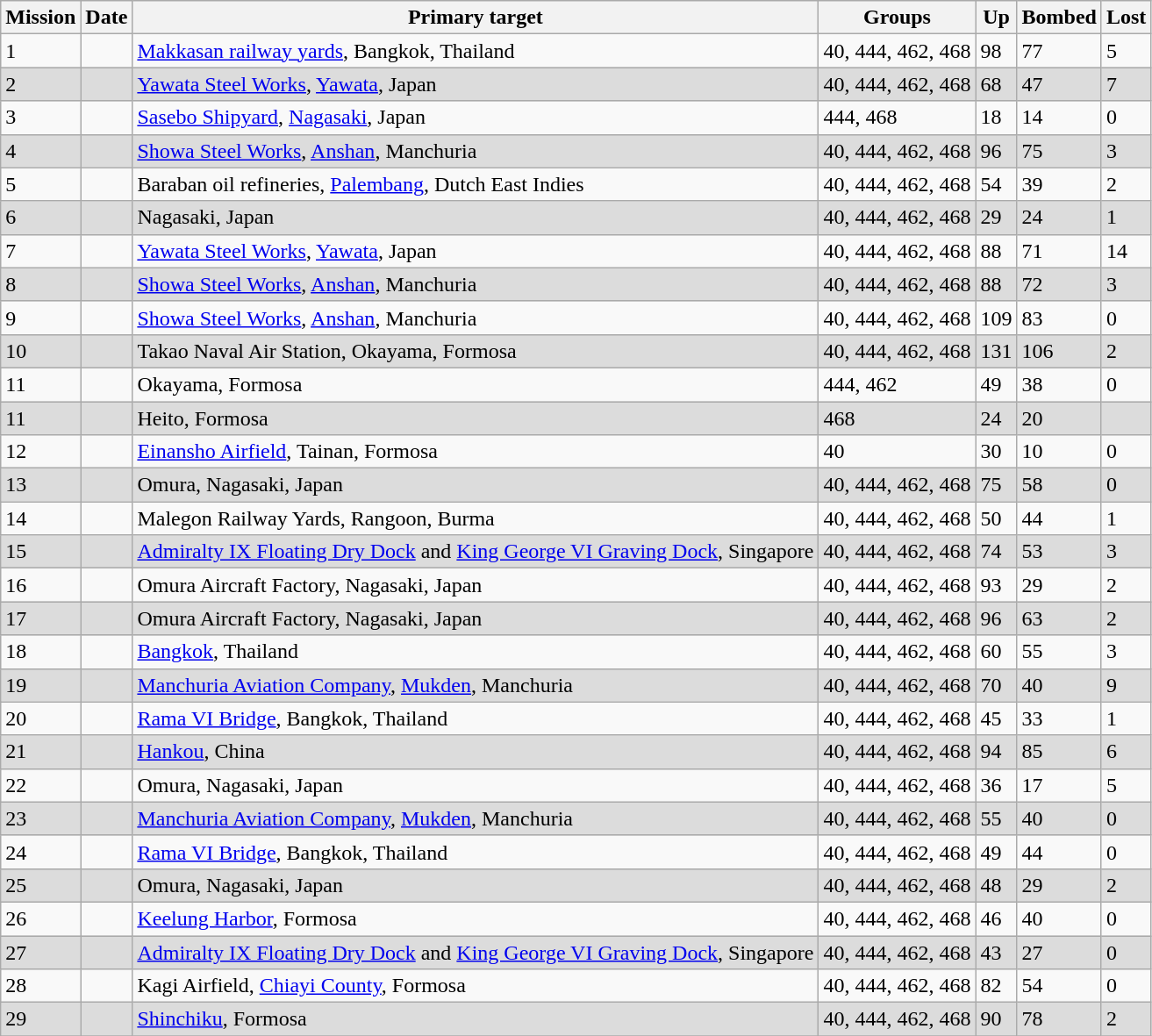<table class="wikitable sortable">
<tr>
<th>Mission</th>
<th>Date</th>
<th>Primary target</th>
<th>Groups</th>
<th>Up</th>
<th>Bombed</th>
<th>Lost</th>
</tr>
<tr>
<td>1</td>
<td></td>
<td><a href='#'>Makkasan railway yards</a>, Bangkok, Thailand</td>
<td>40, 444, 462, 468</td>
<td>98</td>
<td>77</td>
<td>5</td>
</tr>
<tr style="background: Gainsboro;">
<td>2</td>
<td></td>
<td><a href='#'>Yawata Steel Works</a>, <a href='#'>Yawata</a>, Japan</td>
<td>40, 444, 462, 468</td>
<td>68</td>
<td>47</td>
<td>7</td>
</tr>
<tr>
<td>3</td>
<td></td>
<td><a href='#'>Sasebo Shipyard</a>, <a href='#'>Nagasaki</a>, Japan</td>
<td>444, 468</td>
<td>18</td>
<td>14</td>
<td>0</td>
</tr>
<tr style="background: Gainsboro;">
<td>4</td>
<td></td>
<td><a href='#'>Showa Steel Works</a>, <a href='#'>Anshan</a>, Manchuria</td>
<td>40, 444, 462, 468</td>
<td>96</td>
<td>75</td>
<td>3</td>
</tr>
<tr>
<td>5</td>
<td></td>
<td>Baraban oil refineries, <a href='#'>Palembang</a>, Dutch East Indies</td>
<td>40, 444, 462, 468</td>
<td>54</td>
<td>39</td>
<td>2</td>
</tr>
<tr style="background: Gainsboro;">
<td>6</td>
<td></td>
<td>Nagasaki, Japan</td>
<td>40, 444, 462, 468</td>
<td>29</td>
<td>24</td>
<td>1</td>
</tr>
<tr>
<td>7</td>
<td></td>
<td><a href='#'>Yawata Steel Works</a>, <a href='#'>Yawata</a>, Japan</td>
<td>40, 444, 462, 468</td>
<td>88</td>
<td>71</td>
<td>14</td>
</tr>
<tr style="background: Gainsboro;">
<td>8</td>
<td></td>
<td><a href='#'>Showa Steel Works</a>, <a href='#'>Anshan</a>, Manchuria</td>
<td>40, 444, 462, 468</td>
<td>88</td>
<td>72</td>
<td>3</td>
</tr>
<tr>
<td>9</td>
<td></td>
<td><a href='#'>Showa Steel Works</a>, <a href='#'>Anshan</a>, Manchuria</td>
<td>40, 444, 462, 468</td>
<td>109</td>
<td>83</td>
<td>0</td>
</tr>
<tr style="background: Gainsboro;">
<td>10</td>
<td></td>
<td>Takao Naval Air Station, Okayama, Formosa</td>
<td>40, 444, 462, 468</td>
<td>131</td>
<td>106</td>
<td>2</td>
</tr>
<tr>
<td>11</td>
<td></td>
<td>Okayama, Formosa</td>
<td>444, 462</td>
<td>49</td>
<td>38</td>
<td>0</td>
</tr>
<tr style="background: Gainsboro;">
<td>11</td>
<td></td>
<td>Heito, Formosa</td>
<td>468</td>
<td>24</td>
<td>20</td>
<td></td>
</tr>
<tr>
<td>12</td>
<td></td>
<td><a href='#'>Einansho Airfield</a>, Tainan, Formosa</td>
<td>40</td>
<td>30</td>
<td>10</td>
<td>0</td>
</tr>
<tr style="background: Gainsboro;">
<td>13</td>
<td></td>
<td>Omura, Nagasaki, Japan</td>
<td>40, 444, 462, 468</td>
<td>75</td>
<td>58</td>
<td>0</td>
</tr>
<tr>
<td>14</td>
<td></td>
<td>Malegon Railway Yards, Rangoon, Burma</td>
<td>40, 444, 462, 468</td>
<td>50</td>
<td>44</td>
<td>1</td>
</tr>
<tr style="background: Gainsboro;">
<td>15</td>
<td></td>
<td><a href='#'>Admiralty IX Floating Dry Dock</a> and <a href='#'>King George VI Graving Dock</a>, Singapore</td>
<td>40, 444, 462, 468</td>
<td>74</td>
<td>53</td>
<td>3</td>
</tr>
<tr>
<td>16</td>
<td></td>
<td>Omura Aircraft Factory, Nagasaki, Japan</td>
<td>40, 444, 462, 468</td>
<td>93</td>
<td>29</td>
<td>2</td>
</tr>
<tr style="background: Gainsboro;">
<td>17</td>
<td></td>
<td>Omura Aircraft Factory, Nagasaki, Japan</td>
<td>40, 444, 462, 468</td>
<td>96</td>
<td>63</td>
<td>2</td>
</tr>
<tr>
<td>18</td>
<td></td>
<td><a href='#'>Bangkok</a>, Thailand</td>
<td>40, 444, 462, 468</td>
<td>60</td>
<td>55</td>
<td>3</td>
</tr>
<tr style="background: Gainsboro;">
<td>19</td>
<td></td>
<td><a href='#'>Manchuria Aviation Company</a>, <a href='#'>Mukden</a>, Manchuria</td>
<td>40, 444, 462, 468</td>
<td>70</td>
<td>40</td>
<td>9</td>
</tr>
<tr>
<td>20</td>
<td></td>
<td><a href='#'>Rama VI Bridge</a>, Bangkok, Thailand</td>
<td>40, 444, 462, 468</td>
<td>45</td>
<td>33</td>
<td>1</td>
</tr>
<tr style="background: Gainsboro;">
<td>21</td>
<td></td>
<td><a href='#'>Hankou</a>, China</td>
<td>40, 444, 462, 468</td>
<td>94</td>
<td>85</td>
<td>6</td>
</tr>
<tr>
<td>22</td>
<td></td>
<td>Omura, Nagasaki, Japan</td>
<td>40, 444, 462, 468</td>
<td>36</td>
<td>17</td>
<td>5</td>
</tr>
<tr style="background: Gainsboro;">
<td>23</td>
<td></td>
<td><a href='#'>Manchuria Aviation Company</a>, <a href='#'>Mukden</a>, Manchuria</td>
<td>40, 444, 462, 468</td>
<td>55</td>
<td>40</td>
<td>0</td>
</tr>
<tr>
<td>24</td>
<td></td>
<td><a href='#'>Rama VI Bridge</a>, Bangkok, Thailand</td>
<td>40, 444, 462, 468</td>
<td>49</td>
<td>44</td>
<td>0</td>
</tr>
<tr style="background: Gainsboro;">
<td>25</td>
<td></td>
<td>Omura, Nagasaki, Japan</td>
<td>40, 444, 462, 468</td>
<td>48</td>
<td>29</td>
<td>2</td>
</tr>
<tr>
<td>26</td>
<td></td>
<td><a href='#'>Keelung Harbor</a>, Formosa</td>
<td>40, 444, 462, 468</td>
<td>46</td>
<td>40</td>
<td>0</td>
</tr>
<tr style="background: Gainsboro;">
<td>27</td>
<td></td>
<td><a href='#'>Admiralty IX Floating Dry Dock</a> and <a href='#'>King George VI Graving Dock</a>, Singapore</td>
<td>40, 444, 462, 468</td>
<td>43</td>
<td>27</td>
<td>0</td>
</tr>
<tr>
<td>28</td>
<td></td>
<td>Kagi Airfield, <a href='#'>Chiayi County</a>, Formosa</td>
<td>40, 444, 462, 468</td>
<td>82</td>
<td>54</td>
<td>0</td>
</tr>
<tr style="background: Gainsboro;">
<td>29</td>
<td></td>
<td><a href='#'>Shinchiku</a>, Formosa</td>
<td>40, 444, 462, 468</td>
<td>90</td>
<td>78</td>
<td>2</td>
</tr>
<tr>
</tr>
</table>
